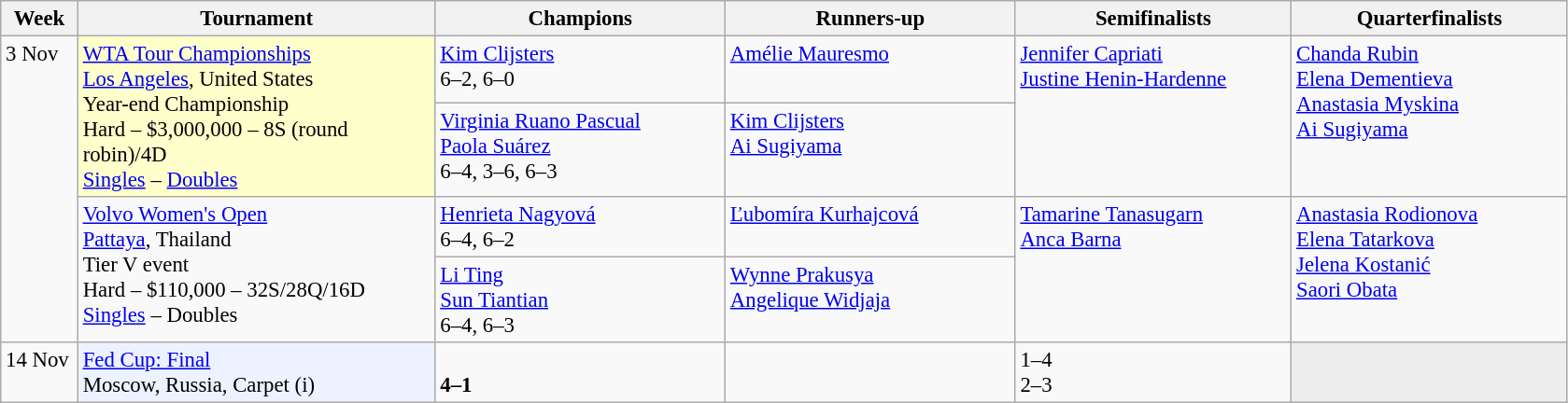<table class=wikitable style=font-size:95%>
<tr>
<th style="width:48px;">Week</th>
<th style="width:248px;">Tournament</th>
<th style="width:200px;">Champions</th>
<th style="width:200px;">Runners-up</th>
<th style="width:190px;">Semifinalists</th>
<th style="width:190px;">Quarterfinalists</th>
</tr>
<tr valign="top">
<td rowspan=4>3 Nov</td>
<td rowspan=2 bgcolor=#FFFFCC><a href='#'>WTA Tour Championships</a><br> <a href='#'>Los Angeles</a>, United States <br>Year-end Championship<br>Hard – $3,000,000 – 8S (round robin)/4D<br><a href='#'>Singles</a> – <a href='#'>Doubles</a></td>
<td> <a href='#'>Kim Clijsters</a> <br> 6–2, 6–0</td>
<td> <a href='#'>Amélie Mauresmo</a></td>
<td rowspan=2> <a href='#'>Jennifer Capriati</a><br> <a href='#'>Justine Henin-Hardenne</a></td>
<td rowspan=2> <a href='#'>Chanda Rubin</a>  <br>  <a href='#'>Elena Dementieva</a> <br> <a href='#'>Anastasia Myskina</a><br>   <a href='#'>Ai Sugiyama</a></td>
</tr>
<tr valign="top">
<td> <a href='#'>Virginia Ruano Pascual</a> <br>  <a href='#'>Paola Suárez</a><br>6–4, 3–6, 6–3</td>
<td> <a href='#'>Kim Clijsters</a> <br>  <a href='#'>Ai Sugiyama</a></td>
</tr>
<tr valign="top">
<td rowspan=2><a href='#'>Volvo Women's Open</a><br> <a href='#'>Pattaya</a>, Thailand <br>Tier V event<br>Hard – $110,000 – 32S/28Q/16D<br><a href='#'>Singles</a> – Doubles</td>
<td> <a href='#'>Henrieta Nagyová</a> <br> 6–4, 6–2</td>
<td> <a href='#'>Ľubomíra Kurhajcová</a></td>
<td rowspan=2> <a href='#'>Tamarine Tanasugarn</a><br> <a href='#'>Anca Barna</a></td>
<td rowspan=2> <a href='#'>Anastasia Rodionova</a>  <br>  <a href='#'>Elena Tatarkova</a> <br> <a href='#'>Jelena Kostanić</a><br>   <a href='#'>Saori Obata</a></td>
</tr>
<tr valign="top">
<td> <a href='#'>Li Ting</a> <br>  <a href='#'>Sun Tiantian</a><br>6–4, 6–3</td>
<td> <a href='#'>Wynne Prakusya</a> <br>  <a href='#'>Angelique Widjaja</a></td>
</tr>
<tr valign=top>
<td>14 Nov</td>
<td bgcolor="#ECF2FF"><a href='#'>Fed Cup: Final</a><br>Moscow, Russia, Carpet (i)</td>
<td><strong> <br> 4–1</strong></td>
<td></td>
<td> 1–4<br> 2–3</td>
<td bgcolor="#ededed"></td>
</tr>
</table>
